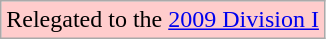<table class="wikitable">
<tr>
<td bgcolor=#ffcccc>Relegated to the <a href='#'>2009 Division I</a></td>
</tr>
</table>
